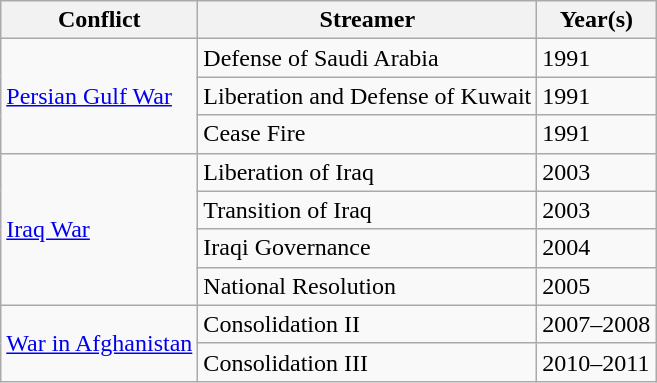<table class=wikitable>
<tr>
<th>Conflict</th>
<th>Streamer</th>
<th>Year(s)</th>
</tr>
<tr>
<td rowspan="3"><a href='#'>Persian Gulf War</a><br> </td>
<td>Defense of Saudi Arabia</td>
<td>1991</td>
</tr>
<tr>
<td>Liberation and Defense of Kuwait</td>
<td>1991</td>
</tr>
<tr>
<td>Cease Fire</td>
<td>1991</td>
</tr>
<tr>
<td rowspan="4"><a href='#'>Iraq War</a><br> </td>
<td>Liberation of Iraq</td>
<td>2003</td>
</tr>
<tr>
<td>Transition of Iraq</td>
<td>2003</td>
</tr>
<tr>
<td>Iraqi Governance</td>
<td>2004</td>
</tr>
<tr>
<td>National Resolution</td>
<td>2005</td>
</tr>
<tr>
<td rowspan="2"><a href='#'>War in Afghanistan</a> <br> </td>
<td>Consolidation II</td>
<td>2007–2008</td>
</tr>
<tr>
<td>Consolidation III</td>
<td>2010–2011</td>
</tr>
</table>
